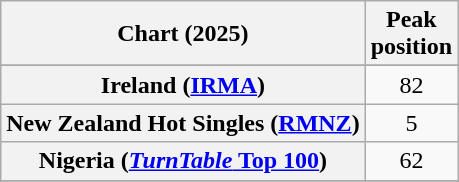<table class="wikitable sortable plainrowheaders" style="text-align:center">
<tr>
<th scope="col">Chart (2025)</th>
<th scope="col">Peak<br>position</th>
</tr>
<tr>
</tr>
<tr>
</tr>
<tr>
<th scope="row">Ireland (<a href='#'>IRMA</a>)</th>
<td>82</td>
</tr>
<tr>
<th scope="row">New Zealand Hot Singles (<a href='#'>RMNZ</a>)</th>
<td>5</td>
</tr>
<tr>
<th scope="row">Nigeria (<a href='#'><em>TurnTable</em> Top 100</a>)</th>
<td>62</td>
</tr>
<tr>
</tr>
<tr>
</tr>
<tr>
</tr>
<tr>
</tr>
<tr>
</tr>
</table>
